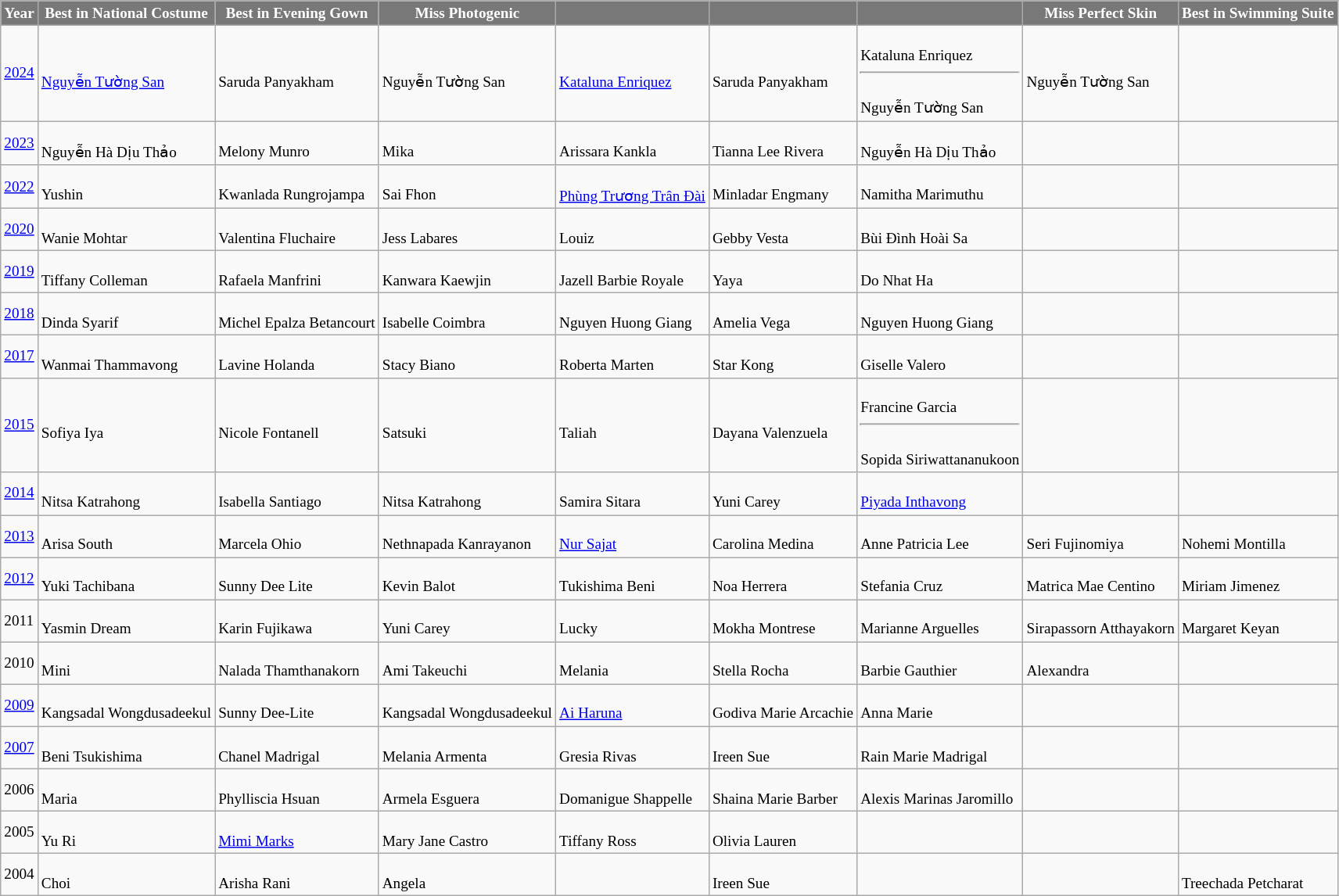<table class="wikitable sortable" style="font-size: 80%;">
<tr>
<th style="background-color:#787878;color:#FFFFFF;">Year</th>
<th style="background-color:#787878;color:#FFFFFF;">Best in National Costume</th>
<th style="background-color:#787878;color:#FFFFFF;">Best in Evening Gown</th>
<th style="background-color:#787878;color:#FFFFFF;">Miss Photogenic</th>
<th style="background-color:#787878;color:#FFFFFF;"></th>
<th style="background-color:#787878;color:#FFFFFF;"></th>
<th style="background-color:#787878;color:#FFFFFF;"></th>
<th style="background-color:#787878;color:#FFFFFF;">Miss Perfect Skin</th>
<th style="background-color:#787878;color:#FFFFFF;">Best in Swimming Suite</th>
</tr>
<tr>
<td><a href='#'>2024</a></td>
<td><br><a href='#'>Nguyễn Tường San</a></td>
<td><br>Saruda Panyakham</td>
<td><br>Nguyễn Tường San</td>
<td><br><a href='#'>Kataluna Enriquez</a></td>
<td><br>Saruda Panyakham</td>
<td><br>Kataluna Enriquez<hr><br>Nguyễn Tường San</td>
<td><br>Nguyễn Tường San</td>
<td></td>
</tr>
<tr>
<td><a href='#'>2023</a></td>
<td><br>Nguyễn Hà Dịu Thảo</td>
<td><br>Melony Munro</td>
<td><br>Mika</td>
<td><br>Arissara Kankla</td>
<td><br>Tianna Lee Rivera</td>
<td><br>Nguyễn Hà Dịu Thảo</td>
<td></td>
<td></td>
</tr>
<tr>
<td><a href='#'>2022</a></td>
<td><br>Yushin</td>
<td><br>Kwanlada Rungrojampa</td>
<td><br>Sai Fhon</td>
<td><br><a href='#'>Phùng Trương Trân Đài</a></td>
<td><br>Minladar Engmany</td>
<td><br>Namitha Marimuthu</td>
<td></td>
<td></td>
</tr>
<tr>
<td><a href='#'>2020</a></td>
<td><br>Wanie Mohtar</td>
<td><br>Valentina Fluchaire</td>
<td><br>Jess Labares</td>
<td><br>Louiz</td>
<td><br>Gebby Vesta</td>
<td><br>Bùi Đình Hoài Sa</td>
<td></td>
<td></td>
</tr>
<tr>
<td><a href='#'>2019</a></td>
<td><br>Tiffany Colleman</td>
<td><br>Rafaela Manfrini</td>
<td><br>Kanwara Kaewjin</td>
<td><br>Jazell Barbie Royale</td>
<td><br>Yaya</td>
<td><br>Do Nhat Ha</td>
<td></td>
<td></td>
</tr>
<tr>
<td><a href='#'>2018</a></td>
<td><br>Dinda Syarif</td>
<td><br>Michel Epalza Betancourt</td>
<td><br>Isabelle Coimbra</td>
<td><br>Nguyen Huong Giang</td>
<td><br>Amelia Vega</td>
<td><br>Nguyen Huong Giang</td>
<td></td>
<td></td>
</tr>
<tr>
<td><a href='#'>2017</a></td>
<td><br>Wanmai Thammavong</td>
<td><br>Lavine Holanda</td>
<td><br>Stacy Biano</td>
<td><br>Roberta Marten</td>
<td><br>Star Kong</td>
<td><br>Giselle Valero</td>
<td></td>
<td></td>
</tr>
<tr>
<td><a href='#'>2015</a></td>
<td><br>Sofiya Iya</td>
<td><br>Nicole Fontanell</td>
<td><br>Satsuki</td>
<td><br>Taliah</td>
<td><br>Dayana Valenzuela</td>
<td><br>Francine Garcia<hr><br>Sopida Siriwattananukoon</td>
<td></td>
<td></td>
</tr>
<tr>
<td><a href='#'>2014</a></td>
<td><br>Nitsa Katrahong</td>
<td><br>Isabella Santiago</td>
<td><br>Nitsa Katrahong</td>
<td><br>Samira Sitara</td>
<td><br>Yuni Carey</td>
<td><br><a href='#'>Piyada Inthavong</a></td>
<td></td>
<td></td>
</tr>
<tr>
<td><a href='#'>2013</a></td>
<td><br>Arisa South</td>
<td><br>Marcela Ohio</td>
<td><br>Nethnapada Kanrayanon</td>
<td><br><a href='#'>Nur Sajat</a></td>
<td><br>Carolina Medina</td>
<td><br>Anne Patricia Lee</td>
<td><br>Seri Fujinomiya</td>
<td><br>Nohemi Montilla</td>
</tr>
<tr>
<td><a href='#'>2012</a></td>
<td><br>Yuki Tachibana</td>
<td><br>Sunny Dee Lite</td>
<td><br>Kevin Balot</td>
<td><br>Tukishima Beni</td>
<td><br>Noa Herrera</td>
<td><br>Stefania Cruz</td>
<td><br>Matrica Mae Centino</td>
<td><br>Miriam Jimenez</td>
</tr>
<tr>
<td>2011</td>
<td><br>Yasmin Dream</td>
<td><br>Karin Fujikawa</td>
<td><br>Yuni Carey</td>
<td><br>Lucky</td>
<td><br>Mokha Montrese</td>
<td><br>Marianne Arguelles</td>
<td><br>Sirapassorn Atthayakorn</td>
<td><br>Margaret Keyan</td>
</tr>
<tr>
<td>2010</td>
<td><br>Mini</td>
<td><br>Nalada Thamthanakorn</td>
<td><br>Ami Takeuchi</td>
<td><br>Melania</td>
<td><br>Stella Rocha</td>
<td><br>Barbie Gauthier</td>
<td><br>Alexandra</td>
<td></td>
</tr>
<tr>
<td><a href='#'>2009</a></td>
<td><br>Kangsadal Wongdusadeekul</td>
<td><br>Sunny Dee-Lite</td>
<td><br>Kangsadal Wongdusadeekul</td>
<td><br><a href='#'>Ai Haruna</a></td>
<td><br>Godiva Marie Arcachie</td>
<td><br>Anna Marie</td>
<td></td>
<td></td>
</tr>
<tr>
<td><a href='#'>2007</a></td>
<td><br>Beni Tsukishima</td>
<td><br>Chanel Madrigal</td>
<td><br>Melania Armenta</td>
<td><br>Gresia Rivas</td>
<td><br>Ireen Sue</td>
<td><br>Rain Marie Madrigal</td>
<td></td>
<td></td>
</tr>
<tr>
<td>2006</td>
<td><br>Maria</td>
<td><br>Phylliscia Hsuan</td>
<td><br>Armela Esguera</td>
<td><br>Domanigue Shappelle</td>
<td><br>Shaina Marie Barber</td>
<td><br>Alexis Marinas Jaromillo</td>
<td></td>
<td></td>
</tr>
<tr>
<td>2005</td>
<td><br>Yu Ri</td>
<td><br><a href='#'>Mimi Marks</a></td>
<td><br>Mary Jane Castro</td>
<td><br>Tiffany Ross</td>
<td><br>Olivia Lauren</td>
<td></td>
<td></td>
<td></td>
</tr>
<tr>
<td>2004</td>
<td><br>Choi</td>
<td><br>Arisha Rani</td>
<td><br>Angela</td>
<td></td>
<td><br>Ireen Sue</td>
<td></td>
<td></td>
<td><br>Treechada Petcharat</td>
</tr>
</table>
